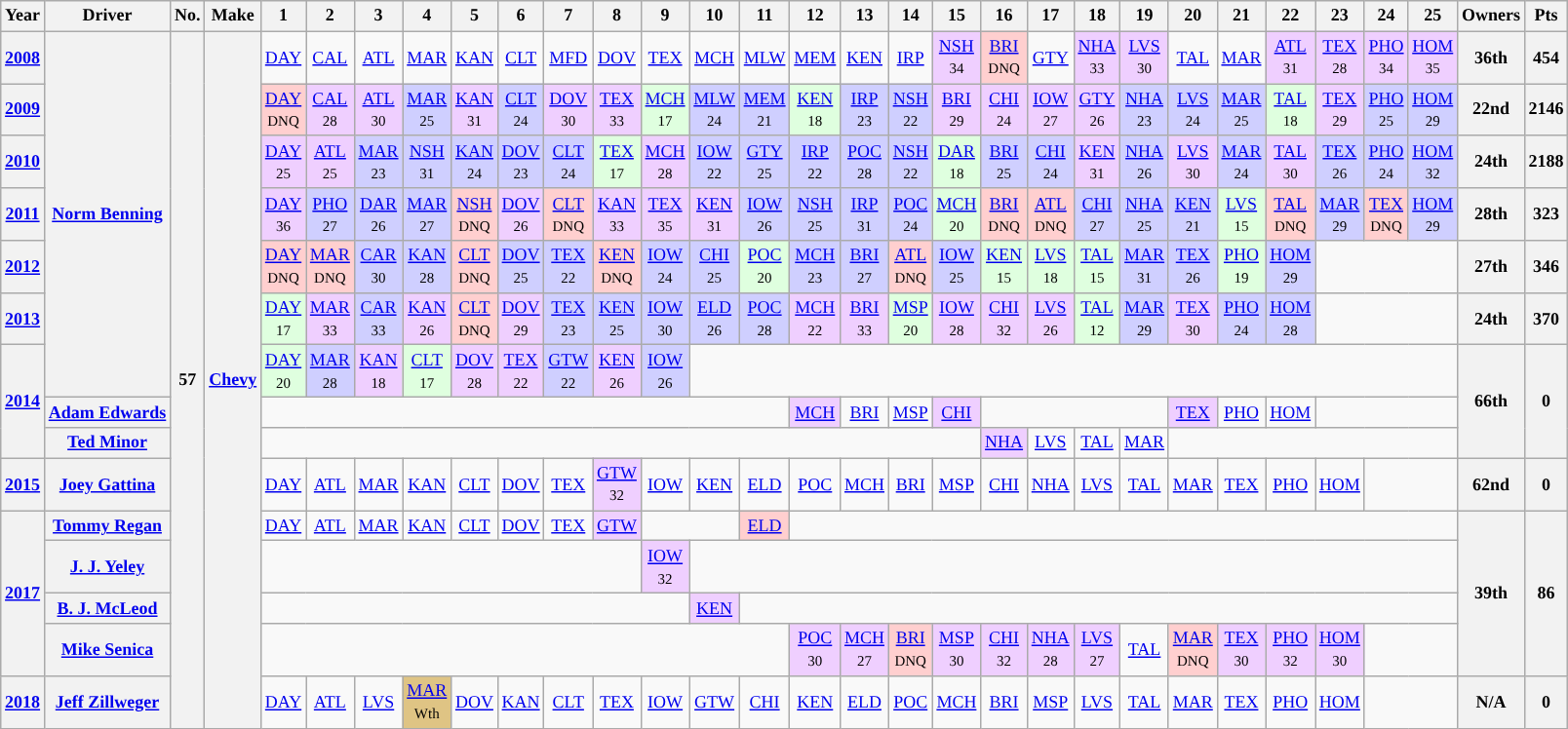<table class="wikitable" style="text-align:center; font-size:75%">
<tr>
<th>Year</th>
<th>Driver</th>
<th>No.</th>
<th>Make</th>
<th>1</th>
<th>2</th>
<th>3</th>
<th>4</th>
<th>5</th>
<th>6</th>
<th>7</th>
<th>8</th>
<th>9</th>
<th>10</th>
<th>11</th>
<th>12</th>
<th>13</th>
<th>14</th>
<th>15</th>
<th>16</th>
<th>17</th>
<th>18</th>
<th>19</th>
<th>20</th>
<th>21</th>
<th>22</th>
<th>23</th>
<th>24</th>
<th>25</th>
<th>Owners</th>
<th>Pts</th>
</tr>
<tr>
<th><a href='#'>2008</a></th>
<th rowspan=7><a href='#'>Norm Benning</a></th>
<th rowspan=15>57</th>
<th rowspan=15><a href='#'>Chevy</a></th>
<td><a href='#'>DAY</a></td>
<td><a href='#'>CAL</a></td>
<td><a href='#'>ATL</a></td>
<td><a href='#'>MAR</a></td>
<td><a href='#'>KAN</a></td>
<td><a href='#'>CLT</a></td>
<td><a href='#'>MFD</a></td>
<td><a href='#'>DOV</a></td>
<td><a href='#'>TEX</a></td>
<td><a href='#'>MCH</a></td>
<td><a href='#'>MLW</a></td>
<td><a href='#'>MEM</a></td>
<td><a href='#'>KEN</a></td>
<td><a href='#'>IRP</a></td>
<td style="background:#EFCFFF;"><a href='#'>NSH</a><br><small>34</small></td>
<td style="background:#FFCFCF;"><a href='#'>BRI</a><br><small>DNQ</small></td>
<td><a href='#'>GTY</a></td>
<td style="background:#EFCFFF;"><a href='#'>NHA</a><br><small>33</small></td>
<td style="background:#EFCFFF;"><a href='#'>LVS</a><br><small>30</small></td>
<td><a href='#'>TAL</a></td>
<td><a href='#'>MAR</a></td>
<td style="background:#EFCFFF;"><a href='#'>ATL</a><br><small>31</small></td>
<td style="background:#EFCFFF;"><a href='#'>TEX</a><br><small>28</small></td>
<td style="background:#EFCFFF;"><a href='#'>PHO</a><br><small>34</small></td>
<td style="background:#EFCFFF;"><a href='#'>HOM</a><br><small>35</small></td>
<th>36th</th>
<th>454</th>
</tr>
<tr>
<th><a href='#'>2009</a></th>
<td style="background:#FFCFCF;"><a href='#'>DAY</a><br><small>DNQ</small></td>
<td style="background:#EFCFFF;"><a href='#'>CAL</a><br><small>28</small></td>
<td style="background:#EFCFFF;"><a href='#'>ATL</a><br><small>30</small></td>
<td style="background:#CFCFFF;"><a href='#'>MAR</a><br><small>25</small></td>
<td style="background:#EFCFFF;"><a href='#'>KAN</a><br><small>31</small></td>
<td style="background:#CFCFFF;"><a href='#'>CLT</a><br><small>24</small></td>
<td style="background:#EFCFFF;"><a href='#'>DOV</a><br><small>30</small></td>
<td style="background:#EFCFFF;"><a href='#'>TEX</a><br><small>33</small></td>
<td style="background:#DFFFDF;"><a href='#'>MCH</a><br><small>17</small></td>
<td style="background:#CFCFFF;"><a href='#'>MLW</a><br><small>24</small></td>
<td style="background:#CFCFFF;"><a href='#'>MEM</a><br><small>21</small></td>
<td style="background:#DFFFDF;"><a href='#'>KEN</a><br><small>18</small></td>
<td style="background:#CFCFFF;"><a href='#'>IRP</a><br><small>23</small></td>
<td style="background:#CFCFFF;"><a href='#'>NSH</a><br><small>22</small></td>
<td style="background:#EFCFFF;"><a href='#'>BRI</a><br><small>29</small></td>
<td style="background:#EFCFFF;"><a href='#'>CHI</a><br><small>24</small></td>
<td style="background:#EFCFFF;"><a href='#'>IOW</a><br><small>27</small></td>
<td style="background:#EFCFFF;"><a href='#'>GTY</a><br><small>26</small></td>
<td style="background:#CFCFFF;"><a href='#'>NHA</a><br><small>23</small></td>
<td style="background:#CFCFFF;"><a href='#'>LVS</a><br><small>24</small></td>
<td style="background:#CFCFFF;"><a href='#'>MAR</a><br><small>25</small></td>
<td style="background:#DFFFDF;"><a href='#'>TAL</a><br><small>18</small></td>
<td style="background:#EFCFFF;"><a href='#'>TEX</a><br><small>29</small></td>
<td style="background:#CFCFFF;"><a href='#'>PHO</a><br><small>25</small></td>
<td style="background:#CFCFFF;"><a href='#'>HOM</a><br><small>29</small></td>
<th>22nd</th>
<th>2146</th>
</tr>
<tr>
<th><a href='#'>2010</a></th>
<td style="background:#EFCFFF;"><a href='#'>DAY</a><br><small>25</small></td>
<td style="background:#EFCFFF;"><a href='#'>ATL</a><br><small>25</small></td>
<td style="background:#CFCFFF;"><a href='#'>MAR</a><br><small>23</small></td>
<td style="background:#CFCFFF;"><a href='#'>NSH</a><br><small>31</small></td>
<td style="background:#CFCFFF;"><a href='#'>KAN</a><br><small>24</small></td>
<td style="background:#CFCFFF;"><a href='#'>DOV</a><br><small>23</small></td>
<td style="background:#CFCFFF;"><a href='#'>CLT</a><br><small>24</small></td>
<td style="background:#DFFFDF;"><a href='#'>TEX</a><br><small>17</small></td>
<td style="background:#EFCFFF;"><a href='#'>MCH</a><br><small>28</small></td>
<td style="background:#CFCFFF;"><a href='#'>IOW</a><br><small>22</small></td>
<td style="background:#CFCFFF;"><a href='#'>GTY</a><br><small>25</small></td>
<td style="background:#CFCFFF;"><a href='#'>IRP</a><br><small>22</small></td>
<td style="background:#CFCFFF;"><a href='#'>POC</a><br><small>28</small></td>
<td style="background:#CFCFFF;"><a href='#'>NSH</a><br><small>22</small></td>
<td style="background:#DFFFDF;"><a href='#'>DAR</a><br><small>18</small></td>
<td style="background:#CFCFFF;"><a href='#'>BRI</a><br><small>25</small></td>
<td style="background:#CFCFFF;"><a href='#'>CHI</a><br><small>24</small></td>
<td style="background:#EFCFFF;"><a href='#'>KEN</a><br><small>31</small></td>
<td style="background:#CFCFFF;"><a href='#'>NHA</a><br><small>26</small></td>
<td style="background:#EFCFFF;"><a href='#'>LVS</a><br><small>30</small></td>
<td style="background:#CFCFFF;"><a href='#'>MAR</a><br><small>24</small></td>
<td style="background:#EFCFFF;"><a href='#'>TAL</a><br><small>30</small></td>
<td style="background:#CFCFFF;"><a href='#'>TEX</a><br><small>26</small></td>
<td style="background:#CFCFFF;"><a href='#'>PHO</a><br><small>24</small></td>
<td style="background:#CFCFFF;"><a href='#'>HOM</a><br><small>32</small></td>
<th>24th</th>
<th>2188</th>
</tr>
<tr>
<th><a href='#'>2011</a></th>
<td style="background:#EFCFFF;"><a href='#'>DAY</a><br><small>36</small></td>
<td style="background:#CFCFFF;"><a href='#'>PHO</a><br><small>27</small></td>
<td style="background:#CFCFFF;"><a href='#'>DAR</a><br><small>26</small></td>
<td style="background:#CFCFFF;"><a href='#'>MAR</a><br><small>27</small></td>
<td style="background:#FFCFCF;"><a href='#'>NSH</a><br><small>DNQ</small></td>
<td style="background:#EFCFFF;"><a href='#'>DOV</a><br><small>26</small></td>
<td style="background:#FFCFCF;"><a href='#'>CLT</a><br><small>DNQ</small></td>
<td style="background:#EFCFFF;"><a href='#'>KAN</a><br><small>33</small></td>
<td style="background:#EFCFFF;"><a href='#'>TEX</a><br><small>35</small></td>
<td style="background:#EFCFFF;"><a href='#'>KEN</a><br><small>31</small></td>
<td style="background:#CFCFFF;"><a href='#'>IOW</a><br><small>26</small></td>
<td style="background:#CFCFFF;"><a href='#'>NSH</a><br><small>25</small></td>
<td style="background:#CFCFFF;"><a href='#'>IRP</a><br><small>31</small></td>
<td style="background:#CFCFFF;"><a href='#'>POC</a><br><small>24</small></td>
<td style="background:#DFFFDF;"><a href='#'>MCH</a><br><small>20</small></td>
<td style="background:#FFCFCF;"><a href='#'>BRI</a><br><small>DNQ</small></td>
<td style="background:#FFCFCF;"><a href='#'>ATL</a><br><small>DNQ</small></td>
<td style="background:#CFCFFF;"><a href='#'>CHI</a><br><small>27</small></td>
<td style="background:#CFCFFF;"><a href='#'>NHA</a><br><small>25</small></td>
<td style="background:#CFCFFF;"><a href='#'>KEN</a><br><small>21</small></td>
<td style="background:#DFFFDF;"><a href='#'>LVS</a><br><small>15</small></td>
<td style="background:#FFCFCF;"><a href='#'>TAL</a><br><small>DNQ</small></td>
<td style="background:#CFCFFF;"><a href='#'>MAR</a><br><small>29</small></td>
<td style="background:#FFCFCF;"><a href='#'>TEX</a><br><small>DNQ</small></td>
<td style="background:#CFCFFF;"><a href='#'>HOM</a><br><small>29</small></td>
<th>28th</th>
<th>323</th>
</tr>
<tr>
<th><a href='#'>2012</a></th>
<td style="background:#FFCFCF;"><a href='#'>DAY</a><br><small>DNQ</small></td>
<td style="background:#FFCFCF;"><a href='#'>MAR</a><br><small>DNQ</small></td>
<td style="background:#CFCFFF;"><a href='#'>CAR</a><br><small>30</small></td>
<td style="background:#CFCFFF;"><a href='#'>KAN</a><br><small>28</small></td>
<td style="background:#FFCFCF;"><a href='#'>CLT</a><br><small>DNQ</small></td>
<td style="background:#CFCFFF;"><a href='#'>DOV</a><br><small>25</small></td>
<td style="background:#CFCFFF;"><a href='#'>TEX</a><br><small>22</small></td>
<td style="background:#FFCFCF;"><a href='#'>KEN</a><br><small>DNQ</small></td>
<td style="background:#CFCFFF;"><a href='#'>IOW</a><br><small>24</small></td>
<td style="background:#CFCFFF;"><a href='#'>CHI</a><br><small>25</small></td>
<td style="background:#DFFFDF;"><a href='#'>POC</a><br><small>20</small></td>
<td style="background:#CFCFFF;"><a href='#'>MCH</a><br><small>23</small></td>
<td style="background:#CFCFFF;"><a href='#'>BRI</a><br><small>27</small></td>
<td style="background:#FFCFCF;"><a href='#'>ATL</a><br><small>DNQ</small></td>
<td style="background:#CFCFFF;"><a href='#'>IOW</a><br><small>25</small></td>
<td style="background:#DFFFDF;"><a href='#'>KEN</a><br><small>15</small></td>
<td style="background:#DFFFDF;"><a href='#'>LVS</a><br><small>18</small></td>
<td style="background:#DFFFDF;"><a href='#'>TAL</a><br><small>15</small></td>
<td style="background:#CFCFFF;"><a href='#'>MAR</a><br><small>31</small></td>
<td style="background:#CFCFFF;"><a href='#'>TEX</a><br><small>26</small></td>
<td style="background:#DFFFDF;"><a href='#'>PHO</a><br><small>19</small></td>
<td style="background:#CFCFFF;"><a href='#'>HOM</a><br><small>29</small></td>
<td colspan=3></td>
<th>27th</th>
<th>346</th>
</tr>
<tr>
<th><a href='#'>2013</a></th>
<td style="background:#DFFFDF;"><a href='#'>DAY</a><br><small>17</small></td>
<td style="background:#EFCFFF;"><a href='#'>MAR</a><br><small>33</small></td>
<td style="background:#CFCFFF;"><a href='#'>CAR</a><br><small>33</small></td>
<td style="background:#EFCFFF;"><a href='#'>KAN</a><br><small>26</small></td>
<td style="background:#FFCFCF;"><a href='#'>CLT</a><br><small>DNQ</small></td>
<td style="background:#EFCFFF;"><a href='#'>DOV</a><br><small>29</small></td>
<td style="background:#CFCFFF;"><a href='#'>TEX</a><br><small>23</small></td>
<td style="background:#CFCFFF;"><a href='#'>KEN</a><br><small>25</small></td>
<td style="background:#CFCFFF;"><a href='#'>IOW</a><br><small>30</small></td>
<td style="background:#CFCFFF;"><a href='#'>ELD</a><br><small>26</small></td>
<td style="background:#CFCFFF;"><a href='#'>POC</a><br><small>28</small></td>
<td style="background:#EFCFFF;"><a href='#'>MCH</a><br><small>22</small></td>
<td style="background:#EFCFFF;"><a href='#'>BRI</a><br><small>33</small></td>
<td style="background:#DFFFDF;"><a href='#'>MSP</a><br><small>20</small></td>
<td style="background:#EFCFFF;"><a href='#'>IOW</a><br><small>28</small></td>
<td style="background:#EFCFFF;"><a href='#'>CHI</a><br><small>32</small></td>
<td style="background:#EFCFFF;"><a href='#'>LVS</a><br><small>26</small></td>
<td style="background:#DFFFDF;"><a href='#'>TAL</a><br><small>12</small></td>
<td style="background:#CFCFFF;"><a href='#'>MAR</a><br><small>29</small></td>
<td style="background:#EFCFFF;"><a href='#'>TEX</a><br><small>30</small></td>
<td style="background:#CFCFFF;"><a href='#'>PHO</a><br><small>24</small></td>
<td style="background:#CFCFFF;"><a href='#'>HOM</a><br><small>28</small></td>
<td colspan=3></td>
<th>24th</th>
<th>370</th>
</tr>
<tr>
<th rowspan=3><a href='#'>2014</a></th>
<td style="background:#DFFFDF;"><a href='#'>DAY</a><br><small>20</small></td>
<td style="background:#CFCFFF;"><a href='#'>MAR</a><br><small>28</small></td>
<td style="background:#EFCFFF;"><a href='#'>KAN</a><br><small>18</small></td>
<td style="background:#DFFFDF;"><a href='#'>CLT</a><br><small>17</small></td>
<td style="background:#EFCFFF;"><a href='#'>DOV</a><br><small>28</small></td>
<td style="background:#EFCFFF;"><a href='#'>TEX</a><br><small>22</small></td>
<td style="background:#CFCFFF;"><a href='#'>GTW</a><br><small>22</small></td>
<td style="background:#EFCFFF;"><a href='#'>KEN</a><br><small>26</small></td>
<td style="background:#CFCFFF;"><a href='#'>IOW</a><br><small>26</small></td>
<td colspan=16></td>
<th rowspan=3>66th</th>
<th rowspan=3>0</th>
</tr>
<tr>
<th><a href='#'>Adam Edwards</a></th>
<td colspan=11></td>
<td style="background:#EFCFFF;"><a href='#'>MCH</a><br></td>
<td><a href='#'>BRI</a></td>
<td><a href='#'>MSP</a></td>
<td style="background:#EFCFFF;"><a href='#'>CHI</a><br></td>
<td colspan=4></td>
<td style="background:#EFCFFF;"><a href='#'>TEX</a><br></td>
<td><a href='#'>PHO</a></td>
<td><a href='#'>HOM</a></td>
<td colspan=3></td>
</tr>
<tr>
<th><a href='#'>Ted Minor</a></th>
<td colspan=15></td>
<td style="background:#EFCFFF;"><a href='#'>NHA</a><br></td>
<td><a href='#'>LVS</a></td>
<td><a href='#'>TAL</a></td>
<td><a href='#'>MAR</a></td>
<td colspan=6></td>
</tr>
<tr>
<th><a href='#'>2015</a></th>
<th><a href='#'>Joey Gattina</a></th>
<td><a href='#'>DAY</a></td>
<td><a href='#'>ATL</a></td>
<td><a href='#'>MAR</a></td>
<td><a href='#'>KAN</a></td>
<td><a href='#'>CLT</a></td>
<td><a href='#'>DOV</a></td>
<td><a href='#'>TEX</a></td>
<td style="background:#EFCFFF;"><a href='#'>GTW</a><br><small>32</small></td>
<td><a href='#'>IOW</a></td>
<td><a href='#'>KEN</a></td>
<td><a href='#'>ELD</a></td>
<td><a href='#'>POC</a></td>
<td><a href='#'>MCH</a></td>
<td><a href='#'>BRI</a></td>
<td><a href='#'>MSP</a></td>
<td><a href='#'>CHI</a></td>
<td><a href='#'>NHA</a></td>
<td><a href='#'>LVS</a></td>
<td><a href='#'>TAL</a></td>
<td><a href='#'>MAR</a></td>
<td><a href='#'>TEX</a></td>
<td><a href='#'>PHO</a></td>
<td><a href='#'>HOM</a></td>
<td colspan=2></td>
<th>62nd</th>
<th>0</th>
</tr>
<tr>
<th rowspan=4><a href='#'>2017</a></th>
<th><a href='#'>Tommy Regan</a></th>
<td><a href='#'>DAY</a></td>
<td><a href='#'>ATL</a></td>
<td><a href='#'>MAR</a></td>
<td><a href='#'>KAN</a></td>
<td><a href='#'>CLT</a></td>
<td><a href='#'>DOV</a></td>
<td><a href='#'>TEX</a></td>
<td style="background:#EFCFFF;"><a href='#'>GTW</a><br></td>
<td colspan=2></td>
<td style="background:#FFCFCF;"><a href='#'>ELD</a><br></td>
<td colspan=14></td>
<th rowspan=4>39th</th>
<th rowspan=4>86</th>
</tr>
<tr>
<th><a href='#'>J. J. Yeley</a></th>
<td colspan=8></td>
<td style="background:#EFCFFF;"><a href='#'>IOW</a><br><small>32</small></td>
<td colspan=16></td>
</tr>
<tr>
<th><a href='#'>B. J. McLeod</a></th>
<td colspan=9></td>
<td style="background:#EFCFFF;"><a href='#'>KEN</a><br></td>
<td colspan=15></td>
</tr>
<tr>
<th><a href='#'>Mike Senica</a></th>
<td colspan=11></td>
<td style="background:#EFCFFF;"><a href='#'>POC</a><br><small>30</small></td>
<td style="background:#EFCFFF;"><a href='#'>MCH</a><br><small>27</small></td>
<td style="background:#FFCFCF;"><a href='#'>BRI</a><br><small>DNQ</small></td>
<td style="background:#EFCFFF;"><a href='#'>MSP</a><br><small>30</small></td>
<td style="background:#EFCFFF;"><a href='#'>CHI</a><br><small>32</small></td>
<td style="background:#EFCFFF;"><a href='#'>NHA</a><br><small>28</small></td>
<td style="background:#EFCFFF;"><a href='#'>LVS</a><br><small>27</small></td>
<td><a href='#'>TAL</a></td>
<td style="background:#FFCFCF;"><a href='#'>MAR</a><br><small>DNQ</small></td>
<td style="background:#EFCFFF;"><a href='#'>TEX</a><br><small>30</small></td>
<td style="background:#EFCFFF;"><a href='#'>PHO</a><br><small>32</small></td>
<td style="background:#EFCFFF;"><a href='#'>HOM</a><br><small>30</small></td>
<td colspan=2></td>
</tr>
<tr>
<th><a href='#'>2018</a></th>
<th><a href='#'>Jeff Zillweger</a></th>
<td><a href='#'>DAY</a></td>
<td><a href='#'>ATL</a></td>
<td><a href='#'>LVS</a></td>
<td style="background:#DFC484;"><a href='#'>MAR</a><br><small>Wth</small></td>
<td><a href='#'>DOV</a></td>
<td><a href='#'>KAN</a></td>
<td><a href='#'>CLT</a></td>
<td><a href='#'>TEX</a></td>
<td><a href='#'>IOW</a></td>
<td><a href='#'>GTW</a></td>
<td><a href='#'>CHI</a></td>
<td><a href='#'>KEN</a></td>
<td><a href='#'>ELD</a></td>
<td><a href='#'>POC</a></td>
<td><a href='#'>MCH</a></td>
<td><a href='#'>BRI</a></td>
<td><a href='#'>MSP</a></td>
<td><a href='#'>LVS</a></td>
<td><a href='#'>TAL</a></td>
<td><a href='#'>MAR</a></td>
<td><a href='#'>TEX</a></td>
<td><a href='#'>PHO</a></td>
<td><a href='#'>HOM</a></td>
<td colspan=2></td>
<th>N/A</th>
<th>0</th>
</tr>
</table>
